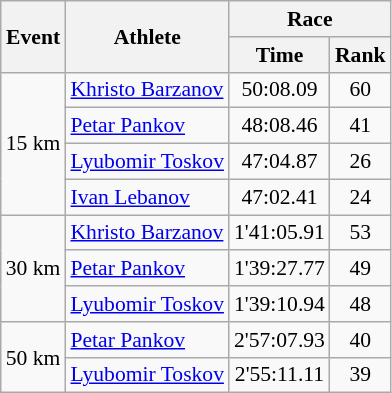<table class="wikitable" border="1" style="font-size:90%">
<tr>
<th rowspan=2>Event</th>
<th rowspan=2>Athlete</th>
<th colspan=2>Race</th>
</tr>
<tr>
<th>Time</th>
<th>Rank</th>
</tr>
<tr>
<td rowspan=4>15 km</td>
<td><a href='#'>Khristo Barzanov</a></td>
<td align=center>50:08.09</td>
<td align=center>60</td>
</tr>
<tr>
<td><a href='#'>Petar Pankov</a></td>
<td align=center>48:08.46</td>
<td align=center>41</td>
</tr>
<tr>
<td><a href='#'>Lyubomir Toskov</a></td>
<td align=center>47:04.87</td>
<td align=center>26</td>
</tr>
<tr>
<td><a href='#'>Ivan Lebanov</a></td>
<td align=center>47:02.41</td>
<td align=center>24</td>
</tr>
<tr>
<td rowspan=3>30 km</td>
<td><a href='#'>Khristo Barzanov</a></td>
<td align=center>1'41:05.91</td>
<td align=center>53</td>
</tr>
<tr>
<td><a href='#'>Petar Pankov</a></td>
<td align=center>1'39:27.77</td>
<td align=center>49</td>
</tr>
<tr>
<td><a href='#'>Lyubomir Toskov</a></td>
<td align=center>1'39:10.94</td>
<td align=center>48</td>
</tr>
<tr>
<td rowspan=2>50 km</td>
<td><a href='#'>Petar Pankov</a></td>
<td align=center>2'57:07.93</td>
<td align=center>40</td>
</tr>
<tr>
<td><a href='#'>Lyubomir Toskov</a></td>
<td align=center>2'55:11.11</td>
<td align=center>39</td>
</tr>
</table>
